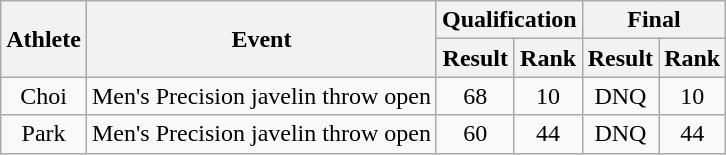<table class="wikitable" style="text-align:center">
<tr>
<th rowspan="2">Athlete</th>
<th rowspan="2">Event</th>
<th colspan="2">Qualification</th>
<th colspan="2">Final</th>
</tr>
<tr>
<th>Result</th>
<th>Rank</th>
<th>Result</th>
<th>Rank</th>
</tr>
<tr>
<td>Choi</td>
<td>Men's Precision javelin throw open</td>
<td>68</td>
<td>10</td>
<td>DNQ</td>
<td>10</td>
</tr>
<tr>
<td>Park</td>
<td>Men's Precision javelin throw open</td>
<td>60</td>
<td>44</td>
<td>DNQ</td>
<td>44</td>
</tr>
</table>
